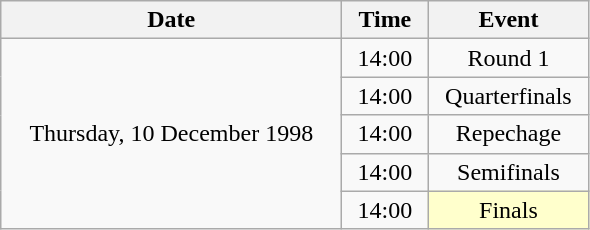<table class = "wikitable" style="text-align:center;">
<tr>
<th width=220>Date</th>
<th width=50>Time</th>
<th width=100>Event</th>
</tr>
<tr>
<td rowspan=5>Thursday, 10 December 1998</td>
<td>14:00</td>
<td>Round 1</td>
</tr>
<tr>
<td>14:00</td>
<td>Quarterfinals</td>
</tr>
<tr>
<td>14:00</td>
<td>Repechage</td>
</tr>
<tr>
<td>14:00</td>
<td>Semifinals</td>
</tr>
<tr>
<td>14:00</td>
<td bgcolor=ffffcc>Finals</td>
</tr>
</table>
